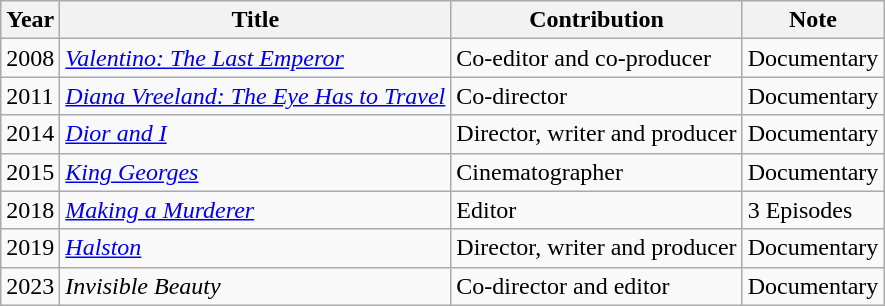<table class="wikitable sortable">
<tr>
<th>Year</th>
<th>Title</th>
<th>Contribution</th>
<th>Note</th>
</tr>
<tr>
<td>2008</td>
<td><em><a href='#'>Valentino: The Last Emperor</a></em></td>
<td>Co-editor and co-producer</td>
<td>Documentary</td>
</tr>
<tr>
<td>2011</td>
<td><em><a href='#'>Diana Vreeland: The Eye Has to Travel</a></em></td>
<td>Co-director</td>
<td>Documentary</td>
</tr>
<tr>
<td>2014</td>
<td><em><a href='#'>Dior and I</a></em></td>
<td>Director, writer and producer</td>
<td>Documentary</td>
</tr>
<tr>
<td>2015</td>
<td><em><a href='#'>King Georges</a></em></td>
<td>Cinematographer</td>
<td>Documentary</td>
</tr>
<tr>
<td>2018</td>
<td><em><a href='#'>Making a Murderer</a></em></td>
<td>Editor</td>
<td>3 Episodes</td>
</tr>
<tr>
<td>2019</td>
<td><em><a href='#'>Halston</a></em></td>
<td>Director, writer and producer</td>
<td>Documentary</td>
</tr>
<tr>
<td>2023</td>
<td><em>Invisible Beauty</em></td>
<td>Co-director and editor</td>
<td>Documentary</td>
</tr>
</table>
